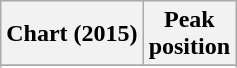<table class="wikitable sortable plainrowheaders" style="text-align:center">
<tr>
<th scope="col">Chart (2015)</th>
<th scope="col">Peak<br>position</th>
</tr>
<tr>
</tr>
<tr>
</tr>
<tr>
</tr>
</table>
